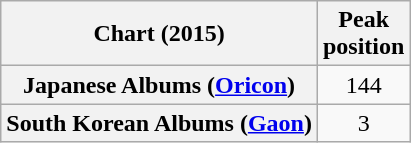<table class="wikitable plainrowheaders" style="text-align:center;">
<tr>
<th scope="col">Chart (2015)</th>
<th scope="col">Peak<br>position</th>
</tr>
<tr>
<th scope="row">Japanese Albums (<a href='#'>Oricon</a>)</th>
<td>144</td>
</tr>
<tr>
<th scope="row">South Korean Albums (<a href='#'>Gaon</a>)</th>
<td>3</td>
</tr>
</table>
